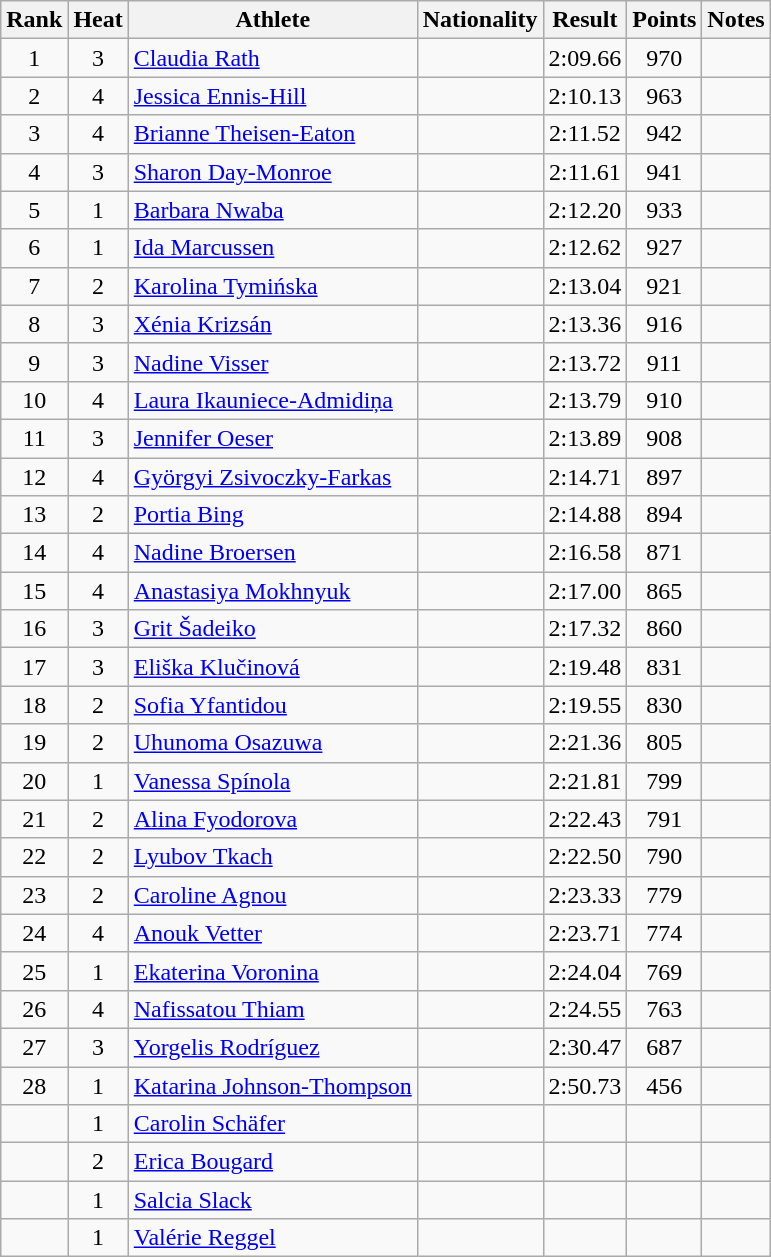<table class="wikitable sortable" style="text-align:center">
<tr>
<th>Rank</th>
<th>Heat</th>
<th>Athlete</th>
<th>Nationality</th>
<th>Result</th>
<th>Points</th>
<th>Notes</th>
</tr>
<tr>
<td>1</td>
<td>3</td>
<td align=left><a href='#'>Claudia Rath</a></td>
<td align=left></td>
<td>2:09.66</td>
<td>970</td>
<td></td>
</tr>
<tr>
<td>2</td>
<td>4</td>
<td align=left><a href='#'>Jessica Ennis-Hill</a></td>
<td align=left></td>
<td>2:10.13</td>
<td>963</td>
<td></td>
</tr>
<tr>
<td>3</td>
<td>4</td>
<td align=left><a href='#'>Brianne Theisen-Eaton</a></td>
<td align=left></td>
<td>2:11.52</td>
<td>942</td>
<td></td>
</tr>
<tr>
<td>4</td>
<td>3</td>
<td align=left><a href='#'>Sharon Day-Monroe</a></td>
<td align=left></td>
<td>2:11.61</td>
<td>941</td>
<td></td>
</tr>
<tr>
<td>5</td>
<td>1</td>
<td align=left><a href='#'>Barbara Nwaba</a></td>
<td align=left></td>
<td>2:12.20</td>
<td>933</td>
<td></td>
</tr>
<tr>
<td>6</td>
<td>1</td>
<td align=left><a href='#'>Ida Marcussen</a></td>
<td align=left></td>
<td>2:12.62</td>
<td>927</td>
<td></td>
</tr>
<tr>
<td>7</td>
<td>2</td>
<td align=left><a href='#'>Karolina Tymińska</a></td>
<td align=left></td>
<td>2:13.04</td>
<td>921</td>
<td></td>
</tr>
<tr>
<td>8</td>
<td>3</td>
<td align=left><a href='#'>Xénia Krizsán</a></td>
<td align=left></td>
<td>2:13.36</td>
<td>916</td>
<td></td>
</tr>
<tr>
<td>9</td>
<td>3</td>
<td align=left><a href='#'>Nadine Visser</a></td>
<td align=left></td>
<td>2:13.72</td>
<td>911</td>
<td></td>
</tr>
<tr>
<td>10</td>
<td>4</td>
<td align=left><a href='#'>Laura Ikauniece-Admidiņa</a></td>
<td align=left></td>
<td>2:13.79</td>
<td>910</td>
<td></td>
</tr>
<tr>
<td>11</td>
<td>3</td>
<td align=left><a href='#'>Jennifer Oeser</a></td>
<td align=left></td>
<td>2:13.89</td>
<td>908</td>
<td></td>
</tr>
<tr>
<td>12</td>
<td>4</td>
<td align=left><a href='#'>Györgyi Zsivoczky-Farkas</a></td>
<td align=left></td>
<td>2:14.71</td>
<td>897</td>
<td></td>
</tr>
<tr>
<td>13</td>
<td>2</td>
<td align=left><a href='#'>Portia Bing</a></td>
<td align=left></td>
<td>2:14.88</td>
<td>894</td>
<td></td>
</tr>
<tr>
<td>14</td>
<td>4</td>
<td align=left><a href='#'>Nadine Broersen</a></td>
<td align=left></td>
<td>2:16.58</td>
<td>871</td>
<td></td>
</tr>
<tr>
<td>15</td>
<td>4</td>
<td align=left><a href='#'>Anastasiya Mokhnyuk</a></td>
<td align=left></td>
<td>2:17.00</td>
<td>865</td>
<td></td>
</tr>
<tr>
<td>16</td>
<td>3</td>
<td align=left><a href='#'>Grit Šadeiko</a></td>
<td align=left></td>
<td>2:17.32</td>
<td>860</td>
<td></td>
</tr>
<tr>
<td>17</td>
<td>3</td>
<td align=left><a href='#'>Eliška Klučinová</a></td>
<td align=left></td>
<td>2:19.48</td>
<td>831</td>
<td></td>
</tr>
<tr>
<td>18</td>
<td>2</td>
<td align=left><a href='#'>Sofia Yfantidou</a></td>
<td align=left></td>
<td>2:19.55</td>
<td>830</td>
<td></td>
</tr>
<tr>
<td>19</td>
<td>2</td>
<td align=left><a href='#'>Uhunoma Osazuwa</a></td>
<td align=left></td>
<td>2:21.36</td>
<td>805</td>
<td></td>
</tr>
<tr>
<td>20</td>
<td>1</td>
<td align=left><a href='#'>Vanessa Spínola</a></td>
<td align=left></td>
<td>2:21.81</td>
<td>799</td>
<td></td>
</tr>
<tr>
<td>21</td>
<td>2</td>
<td align=left><a href='#'>Alina Fyodorova</a></td>
<td align=left></td>
<td>2:22.43</td>
<td>791</td>
<td></td>
</tr>
<tr>
<td>22</td>
<td>2</td>
<td align=left><a href='#'>Lyubov Tkach</a></td>
<td align=left></td>
<td>2:22.50</td>
<td>790</td>
<td></td>
</tr>
<tr>
<td>23</td>
<td>2</td>
<td align=left><a href='#'>Caroline Agnou</a></td>
<td align=left></td>
<td>2:23.33</td>
<td>779</td>
<td></td>
</tr>
<tr>
<td>24</td>
<td>4</td>
<td align=left><a href='#'>Anouk Vetter</a></td>
<td align=left></td>
<td>2:23.71</td>
<td>774</td>
<td></td>
</tr>
<tr>
<td>25</td>
<td>1</td>
<td align=left><a href='#'>Ekaterina Voronina</a></td>
<td align=left></td>
<td>2:24.04</td>
<td>769</td>
<td></td>
</tr>
<tr>
<td>26</td>
<td>4</td>
<td align=left><a href='#'>Nafissatou Thiam</a></td>
<td align=left></td>
<td>2:24.55</td>
<td>763</td>
<td></td>
</tr>
<tr>
<td>27</td>
<td>3</td>
<td align=left><a href='#'>Yorgelis Rodríguez</a></td>
<td align=left></td>
<td>2:30.47</td>
<td>687</td>
<td></td>
</tr>
<tr>
<td>28</td>
<td>1</td>
<td align=left><a href='#'>Katarina Johnson-Thompson</a></td>
<td align=left></td>
<td>2:50.73</td>
<td>456</td>
<td></td>
</tr>
<tr>
<td></td>
<td>1</td>
<td align=left><a href='#'>Carolin Schäfer</a></td>
<td align=left></td>
<td></td>
<td></td>
<td></td>
</tr>
<tr>
<td></td>
<td>2</td>
<td align=left><a href='#'>Erica Bougard</a></td>
<td align=left></td>
<td></td>
<td></td>
<td></td>
</tr>
<tr>
<td></td>
<td>1</td>
<td align=left><a href='#'>Salcia Slack</a></td>
<td align=left></td>
<td></td>
<td></td>
<td></td>
</tr>
<tr>
<td></td>
<td>1</td>
<td align=left><a href='#'>Valérie Reggel</a></td>
<td align=left></td>
<td></td>
<td></td>
<td></td>
</tr>
</table>
